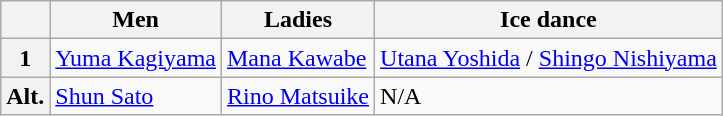<table class="wikitable">
<tr>
<th></th>
<th>Men</th>
<th>Ladies</th>
<th>Ice dance</th>
</tr>
<tr>
<th>1</th>
<td><a href='#'>Yuma Kagiyama</a></td>
<td><a href='#'>Mana Kawabe</a></td>
<td><a href='#'>Utana Yoshida</a> / <a href='#'>Shingo Nishiyama</a></td>
</tr>
<tr>
<th>Alt.</th>
<td><a href='#'>Shun Sato</a></td>
<td><a href='#'>Rino Matsuike</a></td>
<td>N/A</td>
</tr>
</table>
